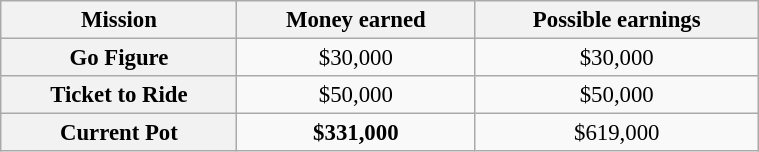<table class="wikitable plainrowheaders floatright" style="font-size: 95%; margin: 10px; text-align: center;" align="right" width="40%">
<tr>
<th scope="col">Mission</th>
<th scope="col">Money earned</th>
<th scope="col">Possible earnings</th>
</tr>
<tr>
<th scope="row">Go Figure</th>
<td>$30,000</td>
<td>$30,000</td>
</tr>
<tr>
<th scope="row">Ticket to Ride</th>
<td>$50,000</td>
<td>$50,000</td>
</tr>
<tr>
<th scope="row"><strong><span>Current Pot</span></strong></th>
<td><strong><span>$331,000</span></strong></td>
<td>$619,000</td>
</tr>
</table>
